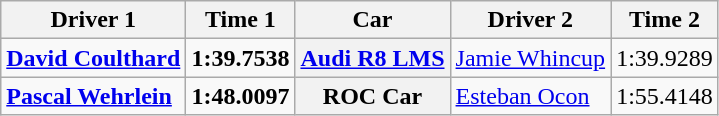<table class="wikitable">
<tr>
<th>Driver 1</th>
<th>Time 1</th>
<th>Car</th>
<th>Driver 2</th>
<th>Time 2</th>
</tr>
<tr>
<td><strong> <a href='#'>David Coulthard</a></strong></td>
<td><strong>1:39.7538</strong></td>
<th><a href='#'>Audi R8 LMS</a></th>
<td> <a href='#'>Jamie Whincup</a></td>
<td>1:39.9289</td>
</tr>
<tr>
<td><strong> <a href='#'>Pascal Wehrlein</a></strong></td>
<td><strong>1:48.0097</strong> </td>
<th>ROC Car</th>
<td> <a href='#'>Esteban Ocon</a></td>
<td>1:55.4148 </td>
</tr>
</table>
